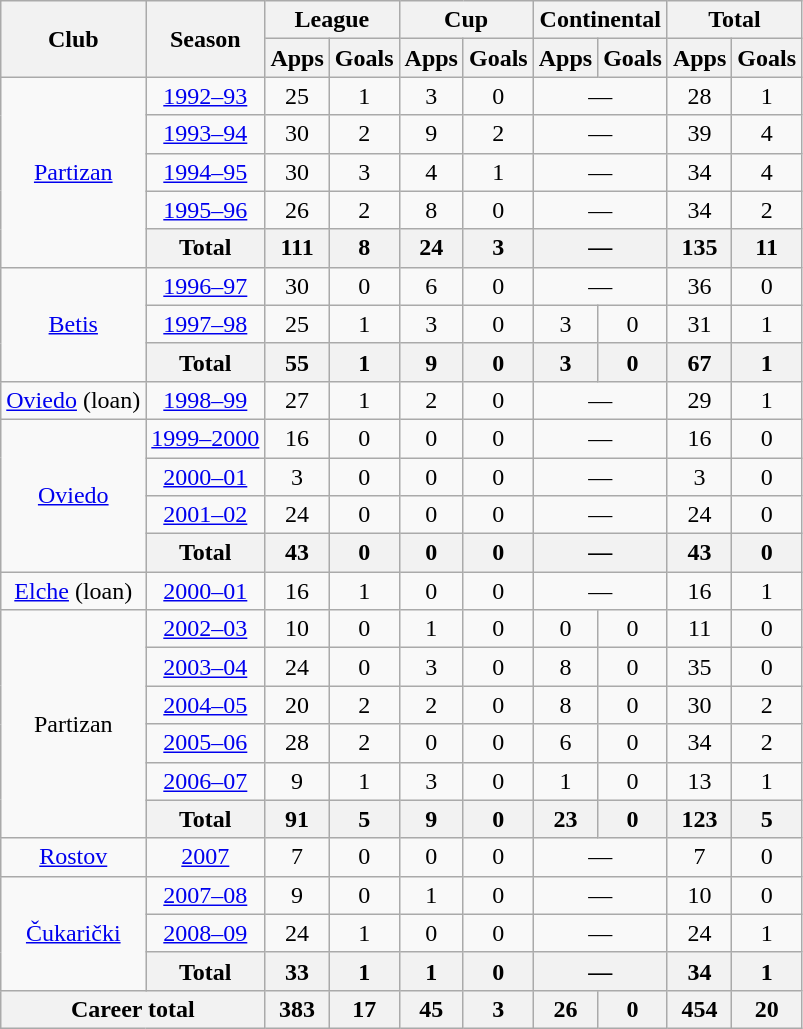<table class="wikitable" style="text-align:center">
<tr>
<th rowspan="2">Club</th>
<th rowspan="2">Season</th>
<th colspan="2">League</th>
<th colspan="2">Cup</th>
<th colspan="2">Continental</th>
<th colspan="2">Total</th>
</tr>
<tr>
<th>Apps</th>
<th>Goals</th>
<th>Apps</th>
<th>Goals</th>
<th>Apps</th>
<th>Goals</th>
<th>Apps</th>
<th>Goals</th>
</tr>
<tr>
<td rowspan="5"><a href='#'>Partizan</a></td>
<td><a href='#'>1992–93</a></td>
<td>25</td>
<td>1</td>
<td>3</td>
<td>0</td>
<td colspan="2">—</td>
<td>28</td>
<td>1</td>
</tr>
<tr>
<td><a href='#'>1993–94</a></td>
<td>30</td>
<td>2</td>
<td>9</td>
<td>2</td>
<td colspan="2">—</td>
<td>39</td>
<td>4</td>
</tr>
<tr>
<td><a href='#'>1994–95</a></td>
<td>30</td>
<td>3</td>
<td>4</td>
<td>1</td>
<td colspan="2">—</td>
<td>34</td>
<td>4</td>
</tr>
<tr>
<td><a href='#'>1995–96</a></td>
<td>26</td>
<td>2</td>
<td>8</td>
<td>0</td>
<td colspan="2">—</td>
<td>34</td>
<td>2</td>
</tr>
<tr>
<th>Total</th>
<th>111</th>
<th>8</th>
<th>24</th>
<th>3</th>
<th colspan="2">—</th>
<th>135</th>
<th>11</th>
</tr>
<tr>
<td rowspan="3"><a href='#'>Betis</a></td>
<td><a href='#'>1996–97</a></td>
<td>30</td>
<td>0</td>
<td>6</td>
<td>0</td>
<td colspan="2">—</td>
<td>36</td>
<td>0</td>
</tr>
<tr>
<td><a href='#'>1997–98</a></td>
<td>25</td>
<td>1</td>
<td>3</td>
<td>0</td>
<td>3</td>
<td>0</td>
<td>31</td>
<td>1</td>
</tr>
<tr>
<th>Total</th>
<th>55</th>
<th>1</th>
<th>9</th>
<th>0</th>
<th>3</th>
<th>0</th>
<th>67</th>
<th>1</th>
</tr>
<tr>
<td><a href='#'>Oviedo</a> (loan)</td>
<td><a href='#'>1998–99</a></td>
<td>27</td>
<td>1</td>
<td>2</td>
<td>0</td>
<td colspan="2">—</td>
<td>29</td>
<td>1</td>
</tr>
<tr>
<td rowspan="4"><a href='#'>Oviedo</a></td>
<td><a href='#'>1999–2000</a></td>
<td>16</td>
<td>0</td>
<td>0</td>
<td>0</td>
<td colspan="2">—</td>
<td>16</td>
<td>0</td>
</tr>
<tr>
<td><a href='#'>2000–01</a></td>
<td>3</td>
<td>0</td>
<td>0</td>
<td>0</td>
<td colspan="2">—</td>
<td>3</td>
<td>0</td>
</tr>
<tr>
<td><a href='#'>2001–02</a></td>
<td>24</td>
<td>0</td>
<td>0</td>
<td>0</td>
<td colspan="2">—</td>
<td>24</td>
<td>0</td>
</tr>
<tr>
<th>Total</th>
<th>43</th>
<th>0</th>
<th>0</th>
<th>0</th>
<th colspan="2">—</th>
<th>43</th>
<th>0</th>
</tr>
<tr>
<td><a href='#'>Elche</a> (loan)</td>
<td><a href='#'>2000–01</a></td>
<td>16</td>
<td>1</td>
<td>0</td>
<td>0</td>
<td colspan="2">—</td>
<td>16</td>
<td>1</td>
</tr>
<tr>
<td rowspan="6">Partizan</td>
<td><a href='#'>2002–03</a></td>
<td>10</td>
<td>0</td>
<td>1</td>
<td>0</td>
<td>0</td>
<td>0</td>
<td>11</td>
<td>0</td>
</tr>
<tr>
<td><a href='#'>2003–04</a></td>
<td>24</td>
<td>0</td>
<td>3</td>
<td>0</td>
<td>8</td>
<td>0</td>
<td>35</td>
<td>0</td>
</tr>
<tr>
<td><a href='#'>2004–05</a></td>
<td>20</td>
<td>2</td>
<td>2</td>
<td>0</td>
<td>8</td>
<td>0</td>
<td>30</td>
<td>2</td>
</tr>
<tr>
<td><a href='#'>2005–06</a></td>
<td>28</td>
<td>2</td>
<td>0</td>
<td>0</td>
<td>6</td>
<td>0</td>
<td>34</td>
<td>2</td>
</tr>
<tr>
<td><a href='#'>2006–07</a></td>
<td>9</td>
<td>1</td>
<td>3</td>
<td>0</td>
<td>1</td>
<td>0</td>
<td>13</td>
<td>1</td>
</tr>
<tr>
<th>Total</th>
<th>91</th>
<th>5</th>
<th>9</th>
<th>0</th>
<th>23</th>
<th>0</th>
<th>123</th>
<th>5</th>
</tr>
<tr>
<td><a href='#'>Rostov</a></td>
<td><a href='#'>2007</a></td>
<td>7</td>
<td>0</td>
<td>0</td>
<td>0</td>
<td colspan="2">—</td>
<td>7</td>
<td>0</td>
</tr>
<tr>
<td rowspan="3"><a href='#'>Čukarički</a></td>
<td><a href='#'>2007–08</a></td>
<td>9</td>
<td>0</td>
<td>1</td>
<td>0</td>
<td colspan="2">—</td>
<td>10</td>
<td>0</td>
</tr>
<tr>
<td><a href='#'>2008–09</a></td>
<td>24</td>
<td>1</td>
<td>0</td>
<td>0</td>
<td colspan="2">—</td>
<td>24</td>
<td>1</td>
</tr>
<tr>
<th>Total</th>
<th>33</th>
<th>1</th>
<th>1</th>
<th>0</th>
<th colspan="2">—</th>
<th>34</th>
<th>1</th>
</tr>
<tr>
<th colspan="2">Career total</th>
<th>383</th>
<th>17</th>
<th>45</th>
<th>3</th>
<th>26</th>
<th>0</th>
<th>454</th>
<th>20</th>
</tr>
</table>
